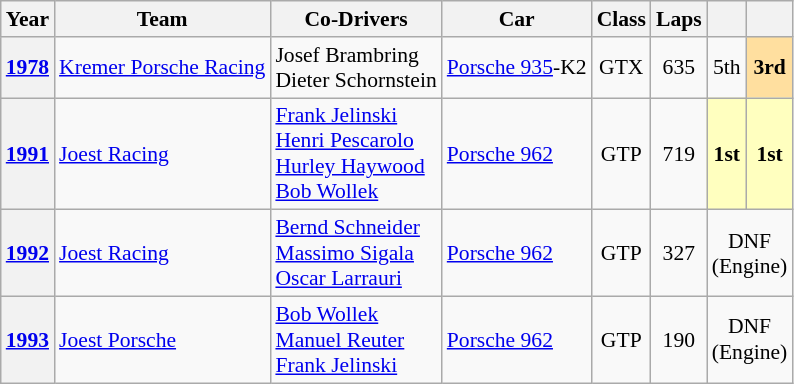<table class="wikitable" style="text-align:center; font-size:90%">
<tr>
<th>Year</th>
<th>Team</th>
<th>Co-Drivers</th>
<th>Car</th>
<th>Class</th>
<th>Laps</th>
<th></th>
<th></th>
</tr>
<tr>
<th><a href='#'>1978</a></th>
<td align=left> <a href='#'>Kremer Porsche Racing</a></td>
<td align=left> Josef Brambring<br> Dieter Schornstein</td>
<td align=left><a href='#'>Porsche 935</a>-K2</td>
<td>GTX</td>
<td>635</td>
<td>5th</td>
<td style="background:#ffdf9f;"><strong>3rd</strong></td>
</tr>
<tr>
<th><a href='#'>1991</a></th>
<td align=left> <a href='#'>Joest Racing</a></td>
<td align=left> <a href='#'>Frank Jelinski</a><br> <a href='#'>Henri Pescarolo</a><br> <a href='#'>Hurley Haywood</a><br> <a href='#'>Bob Wollek</a></td>
<td align=left><a href='#'>Porsche 962</a></td>
<td>GTP</td>
<td>719</td>
<td style="background:#ffffbf;"><strong>1st</strong></td>
<td style="background:#ffffbf;"><strong>1st</strong></td>
</tr>
<tr>
<th><a href='#'>1992</a></th>
<td align=left> <a href='#'>Joest Racing</a></td>
<td align=left> <a href='#'>Bernd Schneider</a><br> <a href='#'>Massimo Sigala</a><br> <a href='#'>Oscar Larrauri</a></td>
<td align=left><a href='#'>Porsche 962</a></td>
<td>GTP</td>
<td>327</td>
<td colspan=2>DNF<br>(Engine)</td>
</tr>
<tr>
<th><a href='#'>1993</a></th>
<td align=left> <a href='#'>Joest Porsche</a></td>
<td align=left> <a href='#'>Bob Wollek</a><br> <a href='#'>Manuel Reuter</a><br> <a href='#'>Frank Jelinski</a></td>
<td align=left><a href='#'>Porsche 962</a></td>
<td>GTP</td>
<td>190</td>
<td colspan=2>DNF<br>(Engine)</td>
</tr>
</table>
